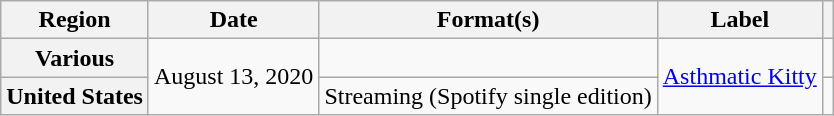<table class="wikitable plainrowheaders">
<tr>
<th scope="col">Region</th>
<th scope="col">Date</th>
<th scope="col">Format(s)</th>
<th scope="col">Label</th>
<th scope="col"></th>
</tr>
<tr>
<th scope="row">Various</th>
<td rowspan="2">August 13, 2020</td>
<td></td>
<td rowspan="2"><a href='#'>Asthmatic Kitty</a></td>
<td style="text-align:center;"></td>
</tr>
<tr>
<th scope="row">United States</th>
<td>Streaming (Spotify single edition)</td>
<td style="text-align:center;"></td>
</tr>
</table>
